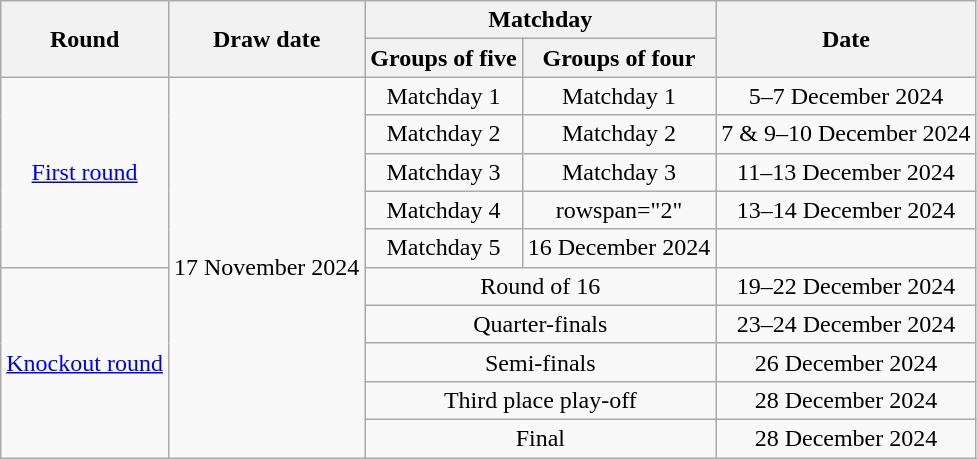<table class="wikitable" style="text-align:center">
<tr>
<th rowspan="2">Round</th>
<th rowspan="2">Draw date</th>
<th colspan="2">Matchday</th>
<th rowspan="2">Date</th>
</tr>
<tr>
<th>Groups of five</th>
<th>Groups of four</th>
</tr>
<tr>
<td rowspan="5"><a href='#'>First round</a></td>
<td rowspan="10">17 November 2024</td>
<td>Matchday 1</td>
<td>Matchday 1</td>
<td>5–7 December 2024</td>
</tr>
<tr>
<td>Matchday 2</td>
<td>Matchday 2</td>
<td>7 & 9–10 December 2024</td>
</tr>
<tr>
<td>Matchday 3</td>
<td>Matchday 3</td>
<td>11–13 December 2024</td>
</tr>
<tr>
<td>Matchday 4</td>
<td>rowspan="2" </td>
<td>13–14 December 2024</td>
</tr>
<tr>
<td>Matchday 5</td>
<td>16 December 2024</td>
</tr>
<tr>
<td rowspan="5"><a href='#'>Knockout round</a></td>
<td colspan="2">Round of 16</td>
<td>19–22 December 2024</td>
</tr>
<tr>
<td colspan="2">Quarter-finals</td>
<td>23–24 December 2024</td>
</tr>
<tr>
<td colspan="2">Semi-finals</td>
<td>26 December 2024</td>
</tr>
<tr>
<td colspan="2">Third place play-off</td>
<td>28 December 2024</td>
</tr>
<tr>
<td colspan="2">Final</td>
<td>28 December 2024</td>
</tr>
</table>
